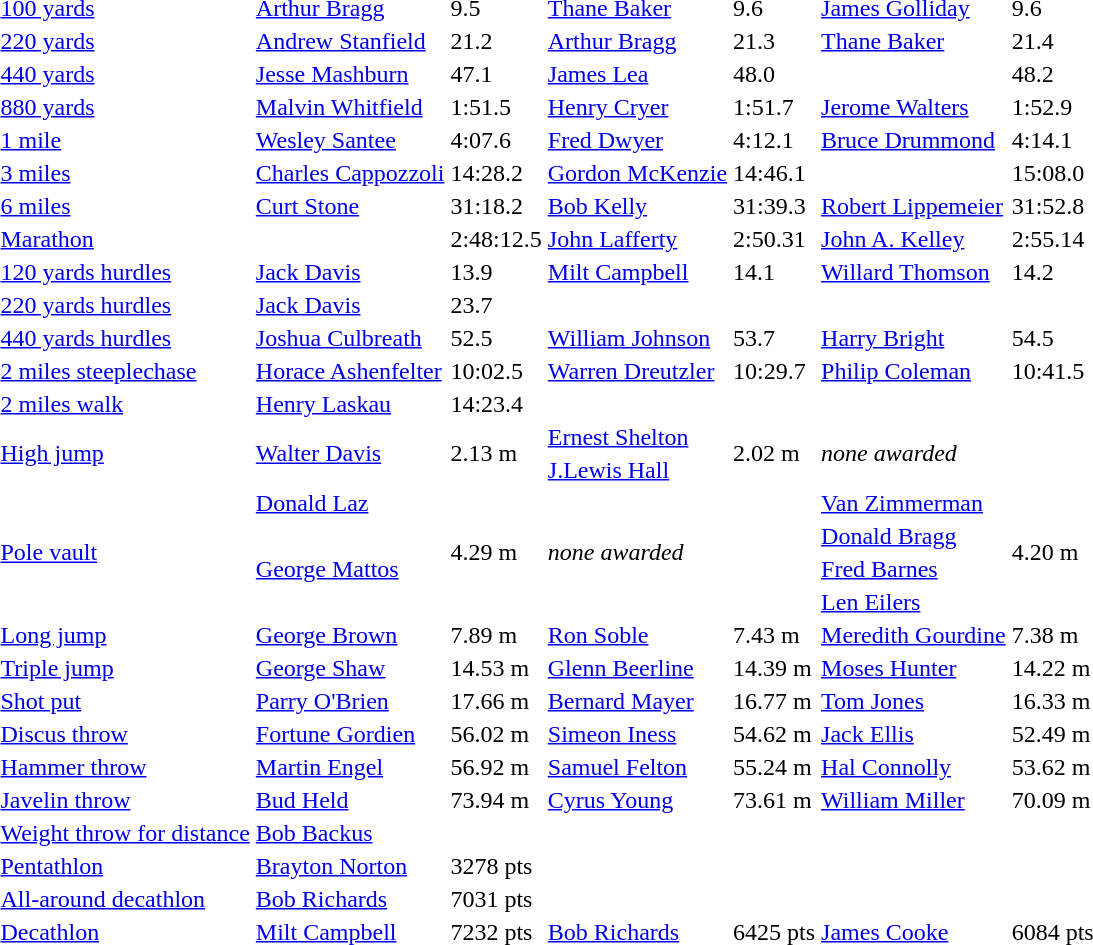<table>
<tr>
<td><a href='#'>100 yards</a></td>
<td><a href='#'>Arthur Bragg</a></td>
<td>9.5</td>
<td><a href='#'>Thane Baker</a></td>
<td>9.6</td>
<td><a href='#'>James Golliday</a></td>
<td>9.6</td>
</tr>
<tr>
<td><a href='#'>220 yards</a></td>
<td><a href='#'>Andrew Stanfield</a></td>
<td>21.2</td>
<td><a href='#'>Arthur Bragg</a></td>
<td>21.3</td>
<td><a href='#'>Thane Baker</a></td>
<td>21.4</td>
</tr>
<tr>
<td><a href='#'>440 yards</a></td>
<td><a href='#'>Jesse Mashburn</a></td>
<td>47.1</td>
<td><a href='#'>James Lea</a></td>
<td>48.0</td>
<td></td>
<td>48.2</td>
</tr>
<tr>
<td><a href='#'>880 yards</a></td>
<td><a href='#'>Malvin Whitfield</a></td>
<td>1:51.5</td>
<td><a href='#'>Henry Cryer</a></td>
<td>1:51.7</td>
<td><a href='#'>Jerome Walters</a></td>
<td>1:52.9</td>
</tr>
<tr>
<td><a href='#'>1 mile</a></td>
<td><a href='#'>Wesley Santee</a></td>
<td>4:07.6</td>
<td><a href='#'>Fred Dwyer</a></td>
<td>4:12.1</td>
<td><a href='#'>Bruce Drummond</a></td>
<td>4:14.1</td>
</tr>
<tr>
<td><a href='#'>3 miles</a></td>
<td><a href='#'>Charles Cappozzoli</a></td>
<td>14:28.2</td>
<td><a href='#'>Gordon McKenzie</a></td>
<td>14:46.1</td>
<td></td>
<td>15:08.0</td>
</tr>
<tr>
<td><a href='#'>6 miles</a></td>
<td><a href='#'>Curt Stone</a></td>
<td>31:18.2</td>
<td><a href='#'>Bob Kelly</a></td>
<td>31:39.3</td>
<td><a href='#'>Robert Lippemeier</a></td>
<td>31:52.8</td>
</tr>
<tr>
<td><a href='#'>Marathon</a></td>
<td></td>
<td>2:48:12.5</td>
<td><a href='#'>John Lafferty</a></td>
<td>2:50.31</td>
<td><a href='#'>John A. Kelley</a></td>
<td>2:55.14</td>
</tr>
<tr>
<td><a href='#'>120 yards hurdles</a></td>
<td><a href='#'>Jack Davis</a></td>
<td>13.9</td>
<td><a href='#'>Milt Campbell</a></td>
<td>14.1</td>
<td><a href='#'>Willard Thomson</a></td>
<td>14.2</td>
</tr>
<tr>
<td><a href='#'>220 yards hurdles</a></td>
<td><a href='#'>Jack Davis</a></td>
<td>23.7</td>
<td></td>
<td></td>
<td></td>
<td></td>
</tr>
<tr>
<td><a href='#'>440 yards hurdles</a></td>
<td><a href='#'>Joshua Culbreath</a></td>
<td>52.5</td>
<td><a href='#'>William Johnson</a></td>
<td>53.7</td>
<td><a href='#'>Harry Bright</a></td>
<td>54.5</td>
</tr>
<tr>
<td><a href='#'>2 miles steeplechase</a></td>
<td><a href='#'>Horace Ashenfelter</a></td>
<td>10:02.5</td>
<td><a href='#'>Warren Dreutzler</a></td>
<td>10:29.7</td>
<td><a href='#'>Philip Coleman</a></td>
<td>10:41.5</td>
</tr>
<tr>
<td><a href='#'>2 miles walk</a></td>
<td><a href='#'>Henry Laskau</a></td>
<td>14:23.4</td>
<td></td>
<td></td>
<td></td>
<td></td>
</tr>
<tr>
<td rowspan=2><a href='#'>High jump</a></td>
<td rowspan=2><a href='#'>Walter Davis</a></td>
<td rowspan=2>2.13 m</td>
<td><a href='#'>Ernest Shelton</a></td>
<td rowspan=2>2.02 m</td>
<td rowspan=2 colspan=2><em>none awarded</em></td>
</tr>
<tr>
<td rowspan=1><a href='#'>J.Lewis Hall</a></td>
</tr>
<tr>
<td rowspan=4><a href='#'>Pole vault</a></td>
<td><a href='#'>Donald Laz</a></td>
<td rowspan=4>4.29 m</td>
<td rowspan=4 colspan=2><em>none awarded</em></td>
<td><a href='#'>Van Zimmerman</a></td>
<td rowspan=4>4.20 m</td>
</tr>
<tr>
<td rowspan=3><a href='#'>George Mattos</a></td>
<td><a href='#'>Donald Bragg</a></td>
</tr>
<tr>
<td><a href='#'>Fred Barnes</a></td>
</tr>
<tr>
<td rowspan=1><a href='#'>Len Eilers</a></td>
</tr>
<tr>
<td><a href='#'>Long jump</a></td>
<td><a href='#'>George Brown</a></td>
<td>7.89 m</td>
<td><a href='#'>Ron Soble</a></td>
<td>7.43 m</td>
<td><a href='#'>Meredith Gourdine</a></td>
<td>7.38 m</td>
</tr>
<tr>
<td><a href='#'>Triple jump</a></td>
<td><a href='#'>George Shaw</a></td>
<td>14.53 m</td>
<td><a href='#'>Glenn Beerline</a></td>
<td>14.39 m</td>
<td><a href='#'>Moses Hunter</a></td>
<td>14.22 m</td>
</tr>
<tr>
<td><a href='#'>Shot put</a></td>
<td><a href='#'>Parry O'Brien</a></td>
<td>17.66 m</td>
<td><a href='#'>Bernard Mayer</a></td>
<td>16.77 m</td>
<td><a href='#'>Tom Jones</a></td>
<td>16.33 m</td>
</tr>
<tr>
<td><a href='#'>Discus throw</a></td>
<td><a href='#'>Fortune Gordien</a></td>
<td>56.02 m</td>
<td><a href='#'>Simeon Iness</a></td>
<td>54.62 m</td>
<td><a href='#'>Jack Ellis</a></td>
<td>52.49 m</td>
</tr>
<tr>
<td><a href='#'>Hammer throw</a></td>
<td><a href='#'>Martin Engel</a></td>
<td>56.92 m</td>
<td><a href='#'>Samuel Felton</a></td>
<td>55.24 m</td>
<td><a href='#'>Hal Connolly</a></td>
<td>53.62 m</td>
</tr>
<tr>
<td><a href='#'>Javelin throw</a></td>
<td><a href='#'>Bud Held</a></td>
<td>73.94 m</td>
<td><a href='#'>Cyrus Young</a></td>
<td>73.61 m</td>
<td><a href='#'>William Miller</a></td>
<td>70.09 m</td>
</tr>
<tr>
<td><a href='#'>Weight throw for distance</a></td>
<td><a href='#'>Bob Backus</a></td>
<td></td>
<td></td>
<td></td>
<td></td>
<td></td>
</tr>
<tr>
<td><a href='#'>Pentathlon</a></td>
<td><a href='#'>Brayton Norton</a></td>
<td>3278 pts</td>
<td></td>
<td></td>
<td></td>
<td></td>
</tr>
<tr>
<td><a href='#'>All-around decathlon</a></td>
<td><a href='#'>Bob Richards</a></td>
<td>7031 pts</td>
<td></td>
<td></td>
<td></td>
<td></td>
</tr>
<tr>
<td><a href='#'>Decathlon</a></td>
<td><a href='#'>Milt Campbell</a></td>
<td>7232 pts</td>
<td><a href='#'>Bob Richards</a></td>
<td>6425 pts</td>
<td><a href='#'>James Cooke</a></td>
<td>6084 pts</td>
</tr>
</table>
